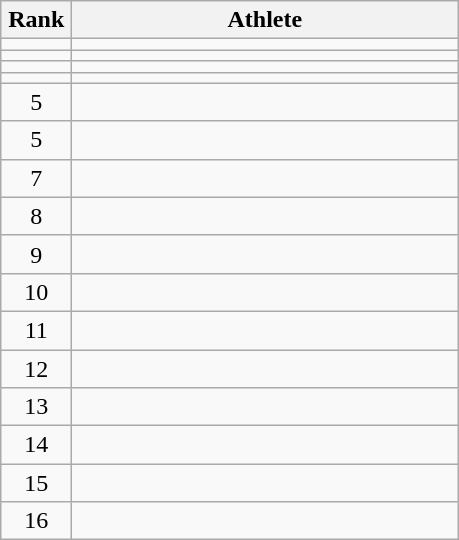<table class="wikitable" style="text-align: center;">
<tr>
<th width=40>Rank</th>
<th width=250>Athlete</th>
</tr>
<tr>
<td></td>
<td align="left"></td>
</tr>
<tr>
<td></td>
<td align="left"></td>
</tr>
<tr>
<td></td>
<td align="left"></td>
</tr>
<tr>
<td></td>
<td align="left"></td>
</tr>
<tr>
<td>5</td>
<td align="left"></td>
</tr>
<tr>
<td>5</td>
<td align="left"></td>
</tr>
<tr>
<td>7</td>
<td align="left"></td>
</tr>
<tr>
<td>8</td>
<td align="left"></td>
</tr>
<tr>
<td>9</td>
<td align="left"></td>
</tr>
<tr>
<td>10</td>
<td align="left"></td>
</tr>
<tr>
<td>11</td>
<td align="left"></td>
</tr>
<tr>
<td>12</td>
<td align="left"></td>
</tr>
<tr>
<td>13</td>
<td align="left"></td>
</tr>
<tr>
<td>14</td>
<td align="left"></td>
</tr>
<tr>
<td>15</td>
<td align="left"></td>
</tr>
<tr>
<td>16</td>
<td align="left"></td>
</tr>
</table>
